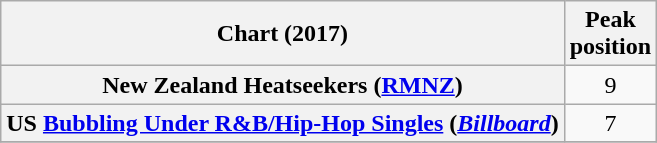<table class="wikitable sortable plainrowheaders" style="text-align:center">
<tr>
<th scope="col">Chart (2017)</th>
<th scope="col">Peak<br>position</th>
</tr>
<tr>
<th scope="row">New Zealand Heatseekers (<a href='#'>RMNZ</a>)</th>
<td>9</td>
</tr>
<tr>
<th scope="row">US <a href='#'>Bubbling Under R&B/Hip-Hop Singles</a> (<em><a href='#'>Billboard</a></em>)</th>
<td>7</td>
</tr>
<tr>
</tr>
</table>
